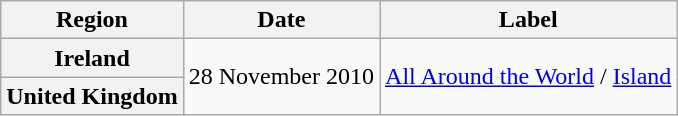<table class="wikitable plainrowheaders">
<tr>
<th scope="col">Region</th>
<th scope="col">Date</th>
<th scope="col">Label</th>
</tr>
<tr>
<th scope="row">Ireland</th>
<td rowspan="2">28 November 2010</td>
<td rowspan="2"><a href='#'>All Around the World</a> / <a href='#'>Island</a></td>
</tr>
<tr>
<th scope="row">United Kingdom</th>
</tr>
</table>
